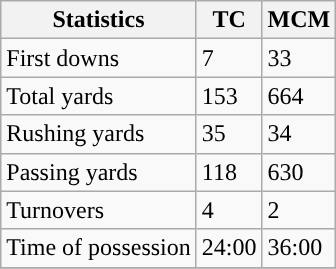<table class="wikitable">
<tr>
<th>Statistics</th>
<th>TC</th>
<th>MCM</th>
</tr>
<tr>
<td>First downs</td>
<td>7</td>
<td>33</td>
</tr>
<tr>
<td>Total yards</td>
<td>153</td>
<td>664</td>
</tr>
<tr>
<td>Rushing yards</td>
<td>35</td>
<td>34</td>
</tr>
<tr>
<td>Passing yards</td>
<td>118</td>
<td>630</td>
</tr>
<tr>
<td>Turnovers</td>
<td>4</td>
<td>2</td>
</tr>
<tr>
<td>Time of possession</td>
<td>24:00</td>
<td>36:00</td>
</tr>
<tr>
</tr>
</table>
